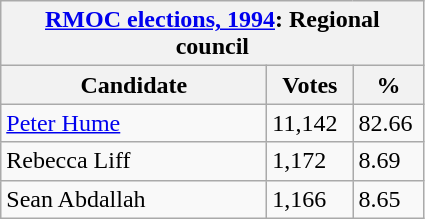<table class="wikitable">
<tr>
<th colspan="3"><a href='#'>RMOC elections, 1994</a>: Regional council</th>
</tr>
<tr>
<th style="width: 170px">Candidate</th>
<th style="width: 50px">Votes</th>
<th style="width: 40px">%</th>
</tr>
<tr>
<td><a href='#'>Peter Hume</a></td>
<td>11,142</td>
<td>82.66</td>
</tr>
<tr>
<td>Rebecca Liff</td>
<td>1,172</td>
<td>8.69</td>
</tr>
<tr>
<td>Sean Abdallah</td>
<td>1,166</td>
<td>8.65</td>
</tr>
</table>
